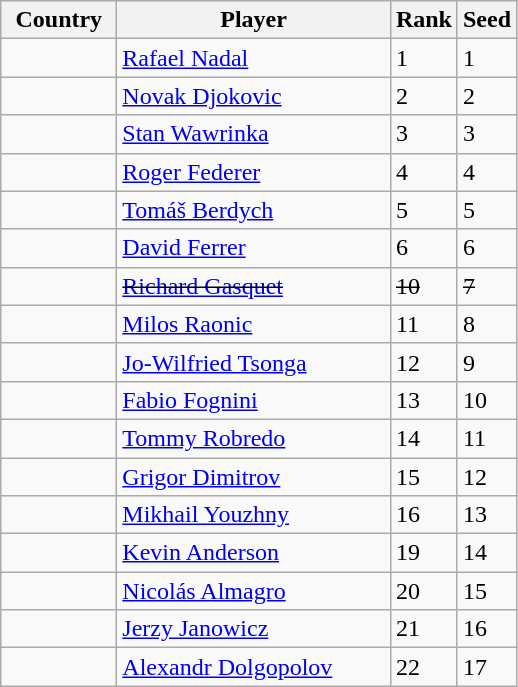<table class=wikitable>
<tr>
<th width=70>Country</th>
<th width=175>Player</th>
<th>Rank</th>
<th>Seed</th>
</tr>
<tr>
<td></td>
<td><a href='#'>Rafael Nadal</a></td>
<td>1</td>
<td>1</td>
</tr>
<tr>
<td></td>
<td><a href='#'>Novak Djokovic</a></td>
<td>2</td>
<td>2</td>
</tr>
<tr>
<td></td>
<td><a href='#'>Stan Wawrinka</a></td>
<td>3</td>
<td>3</td>
</tr>
<tr>
<td></td>
<td><a href='#'>Roger Federer</a></td>
<td>4</td>
<td>4</td>
</tr>
<tr>
<td></td>
<td><a href='#'>Tomáš Berdych</a></td>
<td>5</td>
<td>5</td>
</tr>
<tr>
<td></td>
<td><a href='#'>David Ferrer</a></td>
<td>6</td>
<td>6</td>
</tr>
<tr>
<td><s></s></td>
<td><s><a href='#'>Richard Gasquet</a></s></td>
<td><s>10</s></td>
<td><s>7</s></td>
</tr>
<tr>
<td></td>
<td><a href='#'>Milos Raonic</a></td>
<td>11</td>
<td>8</td>
</tr>
<tr>
<td></td>
<td><a href='#'>Jo-Wilfried Tsonga</a></td>
<td>12</td>
<td>9</td>
</tr>
<tr>
<td></td>
<td><a href='#'>Fabio Fognini</a></td>
<td>13</td>
<td>10</td>
</tr>
<tr>
<td></td>
<td><a href='#'>Tommy Robredo</a></td>
<td>14</td>
<td>11</td>
</tr>
<tr>
<td></td>
<td><a href='#'>Grigor Dimitrov</a></td>
<td>15</td>
<td>12</td>
</tr>
<tr>
<td></td>
<td><a href='#'>Mikhail Youzhny</a></td>
<td>16</td>
<td>13</td>
</tr>
<tr>
<td></td>
<td><a href='#'>Kevin Anderson</a></td>
<td>19</td>
<td>14</td>
</tr>
<tr>
<td></td>
<td><a href='#'>Nicolás Almagro</a></td>
<td>20</td>
<td>15</td>
</tr>
<tr>
<td></td>
<td><a href='#'>Jerzy Janowicz</a></td>
<td>21</td>
<td>16</td>
</tr>
<tr>
<td></td>
<td><a href='#'>Alexandr Dolgopolov</a></td>
<td>22</td>
<td>17</td>
</tr>
</table>
